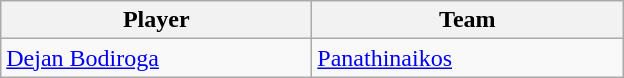<table class="wikitable" style="text-align: left">
<tr>
<th style="width:200px;">Player</th>
<th style="width:200px;">Team</th>
</tr>
<tr>
<td> <a href='#'>Dejan Bodiroga</a></td>
<td> <a href='#'>Panathinaikos</a></td>
</tr>
</table>
